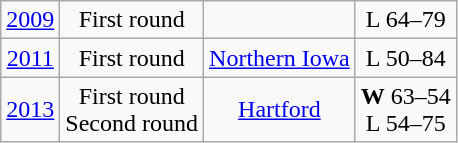<table class="wikitable" style="text-align:center">
<tr>
<td><a href='#'>2009</a></td>
<td>First round</td>
<td></td>
<td>L 64–79</td>
</tr>
<tr>
<td><a href='#'>2011</a></td>
<td>First round</td>
<td><a href='#'>Northern Iowa</a></td>
<td>L 50–84</td>
</tr>
<tr>
<td><a href='#'>2013</a></td>
<td>First round<br>Second round</td>
<td><a href='#'>Hartford</a><br></td>
<td><strong>W</strong> 63–54<br>L 54–75</td>
</tr>
</table>
